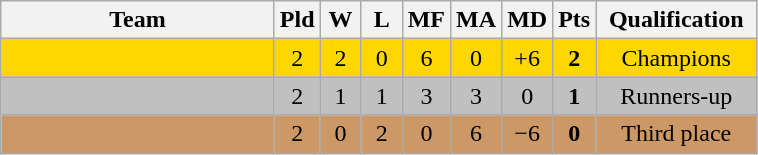<table class="wikitable" style="text-align:center">
<tr>
<th width="175">Team</th>
<th width="20">Pld</th>
<th width="20">W</th>
<th width="20">L</th>
<th width="20">MF</th>
<th width="20">MA</th>
<th width="20">MD</th>
<th width="20">Pts</th>
<th width="100">Qualification</th>
</tr>
<tr bgcolor="gold">
<td align="left"></td>
<td>2</td>
<td>2</td>
<td>0</td>
<td>6</td>
<td>0</td>
<td>+6</td>
<td><strong>2</strong></td>
<td>Champions</td>
</tr>
<tr bgcolor="silver">
<td align="left"></td>
<td>2</td>
<td>1</td>
<td>1</td>
<td>3</td>
<td>3</td>
<td>0</td>
<td><strong>1</strong></td>
<td>Runners-up</td>
</tr>
<tr bgcolor="cc9966">
<td align="left"></td>
<td>2</td>
<td>0</td>
<td>2</td>
<td>0</td>
<td>6</td>
<td>−6</td>
<td><strong>0</strong></td>
<td>Third place</td>
</tr>
</table>
